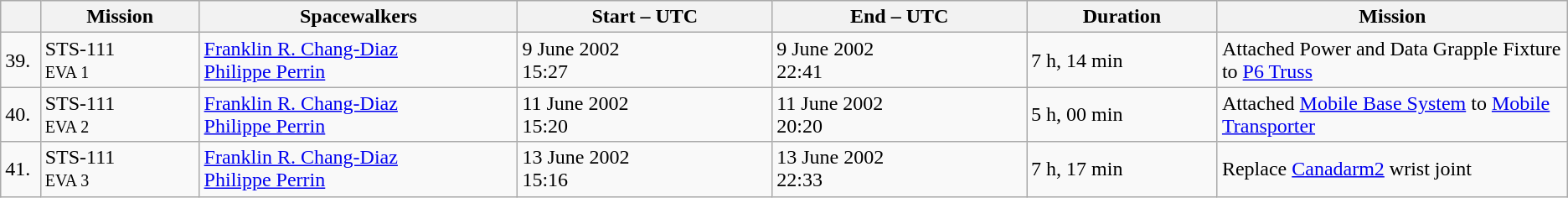<table class="wikitable">
<tr style="background:#efefef;">
<th width="2.5%"></th>
<th width="10%"><strong>Mission</strong></th>
<th width="20%"><strong>Spacewalkers</strong></th>
<th width="16%"><strong>Start – UTC</strong></th>
<th width="16%"><strong>End – UTC</strong></th>
<th width="12%"><strong>Duration</strong></th>
<th width="22%"><strong>Mission</strong></th>
</tr>
<tr>
<td>39.</td>
<td>STS-111<br><small>EVA 1</small></td>
<td><a href='#'>Franklin R. Chang-Diaz</a><br><a href='#'>Philippe Perrin</a></td>
<td>9 June 2002<br> 15:27</td>
<td>9 June 2002<br> 22:41</td>
<td>7 h, 14 min</td>
<td>Attached Power and Data Grapple Fixture to <a href='#'>P6 Truss</a></td>
</tr>
<tr>
<td>40.</td>
<td>STS-111<br><small>EVA 2</small></td>
<td><a href='#'>Franklin R. Chang-Diaz</a><br><a href='#'>Philippe Perrin</a></td>
<td>11 June 2002<br> 15:20</td>
<td>11 June 2002<br> 20:20</td>
<td>5 h, 00 min</td>
<td>Attached <a href='#'>Mobile Base System</a> to <a href='#'>Mobile Transporter</a></td>
</tr>
<tr>
<td>41.</td>
<td>STS-111<br><small>EVA 3</small></td>
<td><a href='#'>Franklin R. Chang-Diaz</a><br><a href='#'>Philippe Perrin</a></td>
<td>13 June 2002<br> 15:16</td>
<td>13 June 2002<br> 22:33</td>
<td>7 h, 17 min</td>
<td>Replace <a href='#'>Canadarm2</a> wrist joint</td>
</tr>
</table>
